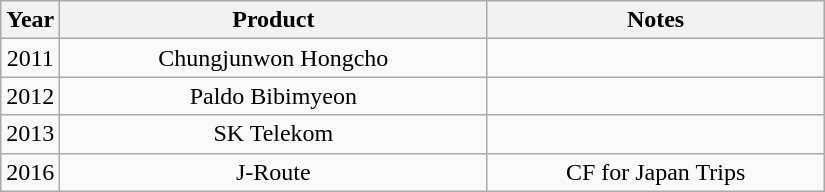<table class="wikitable" style="font-size: 100%; width:550px">
<tr>
<th width=10>Year</th>
<th>Product</th>
<th>Notes</th>
</tr>
<tr>
<td align="center">2011</td>
<td align="center">Chungjunwon Hongcho</td>
<td align="center"></td>
</tr>
<tr>
<td align="center">2012</td>
<td align="center">Paldo Bibimyeon</td>
<td align="center"></td>
</tr>
<tr>
<td align="center">2013</td>
<td align="center">SK Telekom</td>
<td align="center"></td>
</tr>
<tr>
<td align="center">2016</td>
<td align="center">J-Route</td>
<td align="center">CF for Japan Trips</td>
</tr>
</table>
